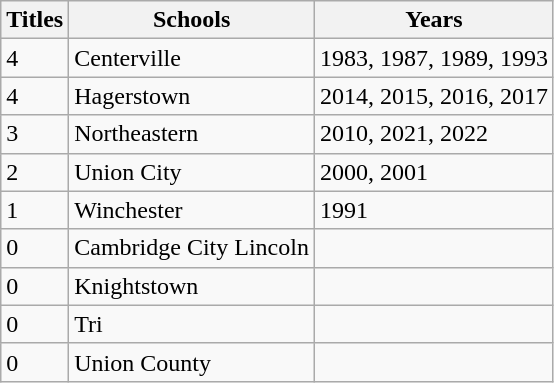<table class="wikitable">
<tr>
<th>Titles</th>
<th>Schools</th>
<th>Years</th>
</tr>
<tr>
<td>4</td>
<td>Centerville</td>
<td>1983, 1987, 1989, 1993</td>
</tr>
<tr>
<td>4</td>
<td>Hagerstown</td>
<td>2014, 2015, 2016, 2017</td>
</tr>
<tr>
<td>3</td>
<td>Northeastern</td>
<td>2010, 2021, 2022</td>
</tr>
<tr>
<td>2</td>
<td>Union City</td>
<td>2000, 2001</td>
</tr>
<tr>
<td>1</td>
<td>Winchester</td>
<td>1991</td>
</tr>
<tr>
<td>0</td>
<td>Cambridge City Lincoln</td>
<td></td>
</tr>
<tr>
<td>0</td>
<td>Knightstown</td>
<td></td>
</tr>
<tr>
<td>0</td>
<td>Tri</td>
<td></td>
</tr>
<tr>
<td>0</td>
<td>Union County</td>
<td></td>
</tr>
</table>
